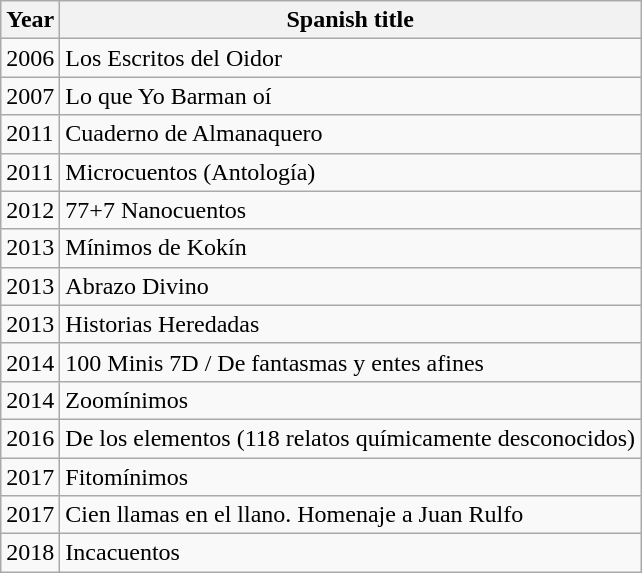<table class="wikitable">
<tr>
<th>Year</th>
<th>Spanish title</th>
</tr>
<tr>
<td>2006</td>
<td>Los Escritos del Oidor</td>
</tr>
<tr>
<td>2007</td>
<td>Lo que Yo Barman oí</td>
</tr>
<tr>
<td>2011</td>
<td>Cuaderno de Almanaquero</td>
</tr>
<tr>
<td>2011</td>
<td>Microcuentos (Antología)</td>
</tr>
<tr>
<td>2012</td>
<td>77+7 Nanocuentos</td>
</tr>
<tr>
<td>2013</td>
<td>Mínimos de Kokín</td>
</tr>
<tr>
<td>2013</td>
<td>Abrazo Divino</td>
</tr>
<tr>
<td>2013</td>
<td>Historias Heredadas</td>
</tr>
<tr>
<td>2014</td>
<td>100 Minis 7D / De fantasmas y entes afines</td>
</tr>
<tr>
<td>2014</td>
<td>Zoomínimos</td>
</tr>
<tr>
<td>2016</td>
<td>De los elementos (118 relatos químicamente desconocidos)</td>
</tr>
<tr>
<td>2017</td>
<td>Fitomínimos</td>
</tr>
<tr>
<td>2017</td>
<td>Cien llamas en el llano. Homenaje a Juan Rulfo</td>
</tr>
<tr>
<td>2018</td>
<td>Incacuentos</td>
</tr>
</table>
